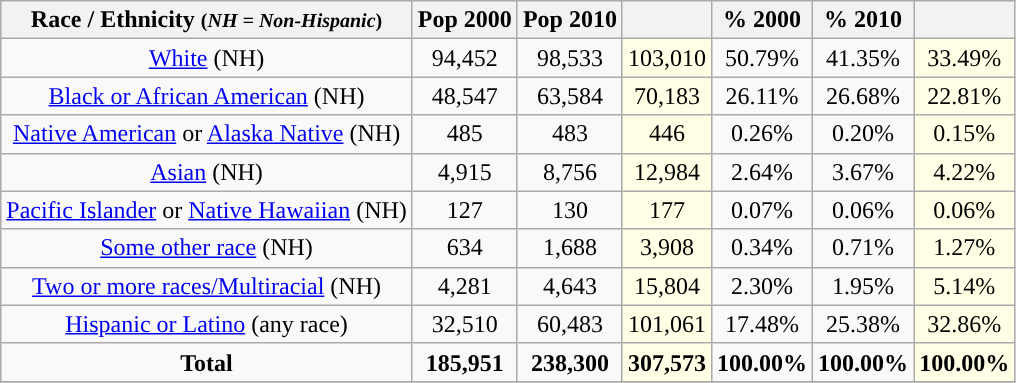<table class="wikitable" style="text-align:center;">
<tr>
<th>Race / Ethnicity <small>(<em>NH = Non-Hispanic</em>)</small></th>
<th>Pop 2000</th>
<th>Pop 2010</th>
<th></th>
<th>% 2000</th>
<th>% 2010</th>
<th></th>
</tr>
<tr>
<td><a href='#'>White</a> (NH)</td>
<td>94,452</td>
<td>98,533</td>
<td style='background: #ffffe6;'>103,010</td>
<td>50.79%</td>
<td>41.35%</td>
<td style='background: #ffffe6;'>33.49%</td>
</tr>
<tr>
<td><a href='#'>Black or African American</a> (NH)</td>
<td>48,547</td>
<td>63,584</td>
<td style='background: #ffffe6;'>70,183</td>
<td>26.11%</td>
<td>26.68%</td>
<td style='background: #ffffe6;'>22.81%</td>
</tr>
<tr>
<td><a href='#'>Native American</a> or <a href='#'>Alaska Native</a> (NH)</td>
<td>485</td>
<td>483</td>
<td style='background: #ffffe6;'>446</td>
<td>0.26%</td>
<td>0.20%</td>
<td style='background: #ffffe6;'>0.15%</td>
</tr>
<tr>
<td><a href='#'>Asian</a> (NH)</td>
<td>4,915</td>
<td>8,756</td>
<td style='background: #ffffe6;'>12,984</td>
<td>2.64%</td>
<td>3.67%</td>
<td style='background: #ffffe6;'>4.22%</td>
</tr>
<tr>
<td><a href='#'>Pacific Islander</a> or <a href='#'>Native Hawaiian</a> (NH)</td>
<td>127</td>
<td>130</td>
<td style='background: #ffffe6;'>177</td>
<td>0.07%</td>
<td>0.06%</td>
<td style='background: #ffffe6;'>0.06%</td>
</tr>
<tr>
<td><a href='#'>Some other race</a> (NH)</td>
<td>634</td>
<td>1,688</td>
<td style='background: #ffffe6;'>3,908</td>
<td>0.34%</td>
<td>0.71%</td>
<td style='background: #ffffe6;'>1.27%</td>
</tr>
<tr>
<td><a href='#'>Two or more races/Multiracial</a> (NH)</td>
<td>4,281</td>
<td>4,643</td>
<td style='background: #ffffe6;'>15,804</td>
<td>2.30%</td>
<td>1.95%</td>
<td style='background: #ffffe6;'>5.14%</td>
</tr>
<tr>
<td><a href='#'>Hispanic or Latino</a> (any race)</td>
<td>32,510</td>
<td>60,483</td>
<td style='background: #ffffe6;'>101,061</td>
<td>17.48%</td>
<td>25.38%</td>
<td style='background: #ffffe6;'>32.86%</td>
</tr>
<tr>
<td><strong>Total</strong></td>
<td><strong>185,951</strong></td>
<td><strong>238,300</strong></td>
<td style='background: #ffffe6;'><strong>307,573</strong></td>
<td><strong>100.00%</strong></td>
<td><strong>100.00%</strong></td>
<td style='background: #ffffe6;'><strong>100.00%</strong></td>
</tr>
<tr>
</tr>
</table>
